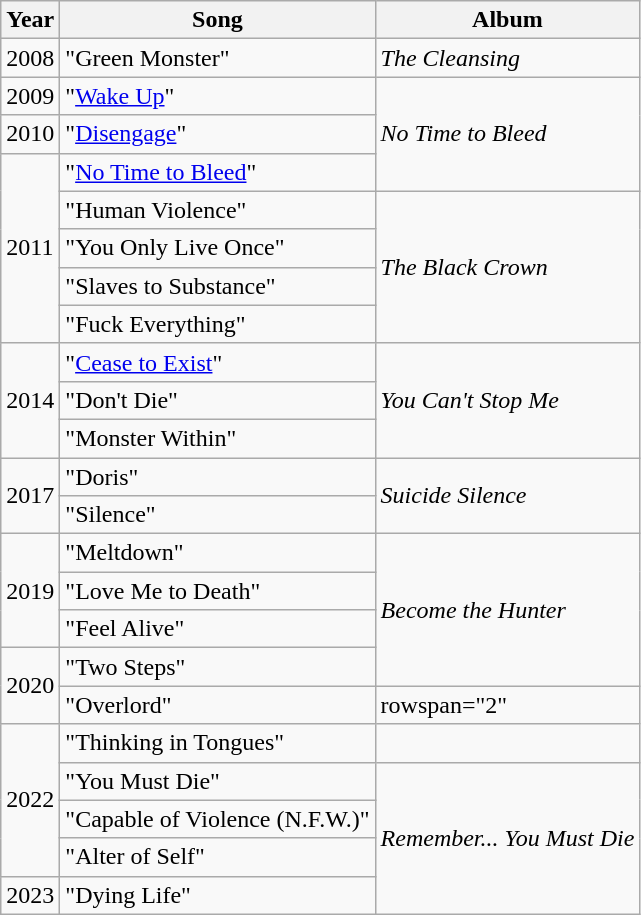<table class=wikitable>
<tr>
<th>Year</th>
<th>Song</th>
<th>Album</th>
</tr>
<tr>
<td>2008</td>
<td>"Green Monster"</td>
<td><em>The Cleansing</em></td>
</tr>
<tr>
<td>2009</td>
<td>"<a href='#'>Wake Up</a>"</td>
<td rowspan=3><em>No Time to Bleed</em></td>
</tr>
<tr>
<td>2010</td>
<td>"<a href='#'>Disengage</a>"</td>
</tr>
<tr>
<td rowspan=5>2011</td>
<td>"<a href='#'>No Time to Bleed</a>"</td>
</tr>
<tr>
<td>"Human Violence"</td>
<td rowspan=4><em>The Black Crown</em></td>
</tr>
<tr>
<td>"You Only Live Once"</td>
</tr>
<tr>
<td>"Slaves to Substance"</td>
</tr>
<tr>
<td>"Fuck Everything"</td>
</tr>
<tr>
<td rowspan="3">2014</td>
<td>"<a href='#'>Cease to Exist</a>"</td>
<td rowspan="3"><em>You Can't Stop Me</em></td>
</tr>
<tr>
<td>"Don't Die"</td>
</tr>
<tr>
<td>"Monster Within"</td>
</tr>
<tr>
<td rowspan="2">2017</td>
<td>"Doris"</td>
<td rowspan="2"><em>Suicide Silence</em></td>
</tr>
<tr>
<td>"Silence"</td>
</tr>
<tr>
<td rowspan="3">2019</td>
<td>"Meltdown"</td>
<td rowspan="4"><em>Become the Hunter</em></td>
</tr>
<tr>
<td>"Love Me to Death"</td>
</tr>
<tr>
<td>"Feel Alive"</td>
</tr>
<tr>
<td rowspan="2">2020</td>
<td>"Two Steps"</td>
</tr>
<tr>
<td>"Overlord"</td>
<td>rowspan="2" </td>
</tr>
<tr>
<td rowspan="4">2022</td>
<td>"Thinking in Tongues"</td>
</tr>
<tr>
<td>"You Must Die"</td>
<td rowspan="4"><em>Remember... You Must Die</em></td>
</tr>
<tr>
<td>"Capable of Violence (N.F.W.)"</td>
</tr>
<tr>
<td>"Alter of Self"</td>
</tr>
<tr>
<td>2023</td>
<td>"Dying Life"</td>
</tr>
</table>
